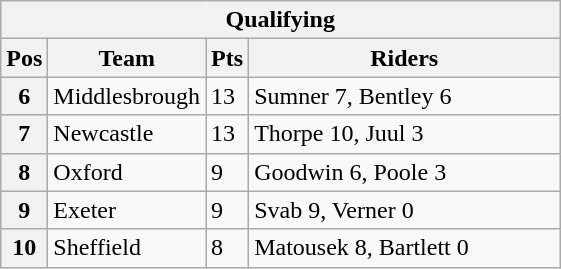<table class="wikitable">
<tr>
<th colspan="4">Qualifying</th>
</tr>
<tr>
<th width=20>Pos</th>
<th width=80>Team</th>
<th width=20>Pts</th>
<th width=200>Riders</th>
</tr>
<tr>
<th>6</th>
<td>Middlesbrough</td>
<td>13</td>
<td>Sumner 7, Bentley 6</td>
</tr>
<tr>
<th>7</th>
<td>Newcastle</td>
<td>13</td>
<td>Thorpe 10, Juul 3</td>
</tr>
<tr>
<th>8</th>
<td>Oxford</td>
<td>9</td>
<td>Goodwin 6, Poole 3</td>
</tr>
<tr>
<th>9</th>
<td>Exeter</td>
<td>9</td>
<td>Svab 9, Verner 0</td>
</tr>
<tr>
<th>10</th>
<td>Sheffield</td>
<td>8</td>
<td>Matousek 8, Bartlett 0</td>
</tr>
</table>
